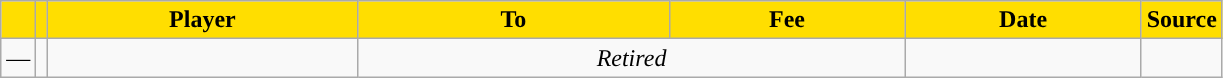<table class="wikitable sortable">
<tr>
<th style="background:#FFDE00"></th>
<th style="background:#FFDE00"></th>
<th width=200 style="background:#FFDE00">Player</th>
<th width=200 style="background:#FFDE00">To</th>
<th width=150 style="background:#FFDE00">Fee</th>
<th width=150 style="background:#FFDE00">Date</th>
<th style="background:#FFDE00">Source</th>
</tr>
<tr>
<td align=center>—</td>
<td align=center></td>
<td></td>
<td align=center colspan=2><em>Retired</em></td>
<td align=center></td>
<td align=center></td>
</tr>
</table>
